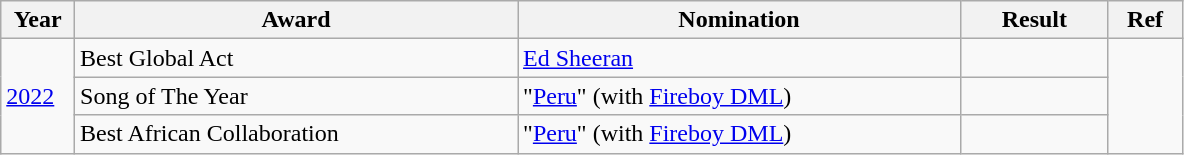<table class="wikitable" style="max-width:75%;">
<tr>
<th width=5%>Year</th>
<th style="width:30%;">Award</th>
<th style="width:30%;">Nomination</th>
<th style="width:10%;">Result</th>
<th style="width:5%;">Ref</th>
</tr>
<tr>
<td rowspan="3"><a href='#'>2022</a></td>
<td>Best Global Act</td>
<td><a href='#'>Ed Sheeran</a></td>
<td></td>
<td rowspan="3"></td>
</tr>
<tr>
<td>Song of The Year</td>
<td>"<a href='#'>Peru</a>" (with <a href='#'>Fireboy DML</a>)</td>
<td></td>
</tr>
<tr>
<td>Best African Collaboration</td>
<td>"<a href='#'>Peru</a>" (with <a href='#'>Fireboy DML</a>)</td>
<td></td>
</tr>
</table>
